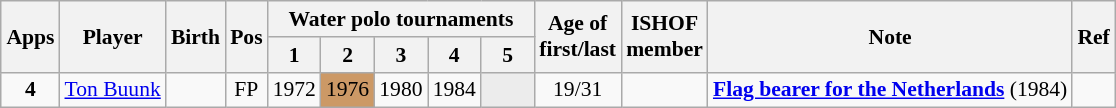<table class="wikitable sortable" style="text-align: center; font-size: 90%; margin-left: 1em;">
<tr>
<th rowspan="2">Apps</th>
<th rowspan="2">Player</th>
<th rowspan="2">Birth</th>
<th rowspan="2">Pos</th>
<th colspan="5">Water polo tournaments</th>
<th rowspan="2">Age of<br>first/last</th>
<th rowspan="2">ISHOF<br>member</th>
<th rowspan="2">Note</th>
<th rowspan="2" class="unsortable">Ref</th>
</tr>
<tr>
<th>1</th>
<th style="width: 2em;" class="unsortable">2</th>
<th style="width: 2em;" class="unsortable">3</th>
<th style="width: 2em;" class="unsortable">4</th>
<th style="width: 2em;" class="unsortable">5</th>
</tr>
<tr>
<td><strong>4</strong></td>
<td style="text-align: left;" data-sort-value="Buunk, Ton"><a href='#'>Ton Buunk</a></td>
<td></td>
<td>FP</td>
<td>1972</td>
<td style="background-color: #cc9966;">1976</td>
<td>1980</td>
<td>1984</td>
<td style="background-color: #ececec;"></td>
<td>19/31</td>
<td></td>
<td style="text-align: left;"><strong><a href='#'>Flag bearer for the Netherlands</a></strong> (1984)</td>
<td></td>
</tr>
</table>
